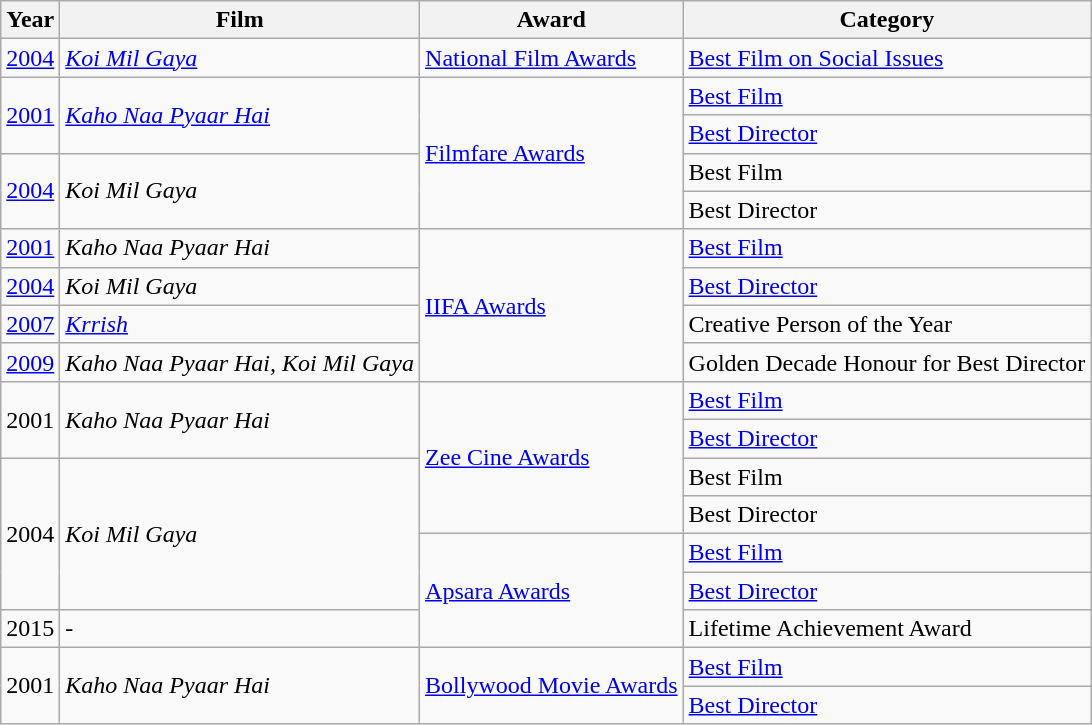<table class="wikitable">
<tr>
<th>Year</th>
<th>Film</th>
<th>Award</th>
<th>Category</th>
</tr>
<tr>
<td><a href='#'>2004</a></td>
<td><em><a href='#'>Koi Mil Gaya</a></em></td>
<td><a href='#'>National Film Awards</a></td>
<td><a href='#'>Best Film on Social Issues</a></td>
</tr>
<tr>
<td rowspan="2"><a href='#'>2001</a></td>
<td rowspan="2"><em><a href='#'>Kaho Naa Pyaar Hai</a></em></td>
<td rowspan="4"><a href='#'>Filmfare Awards</a></td>
<td><a href='#'>Best Film</a></td>
</tr>
<tr>
<td><a href='#'>Best Director</a></td>
</tr>
<tr>
<td rowspan="2"><a href='#'>2004</a></td>
<td rowspan="2"><em>Koi Mil Gaya</em></td>
<td>Best Film</td>
</tr>
<tr>
<td>Best Director</td>
</tr>
<tr>
<td rowspan="2"><a href='#'>2001</a></td>
<td rowspan="2"><em>Kaho Naa Pyaar Hai</em></td>
<td rowspan="5"><a href='#'>IIFA Awards</a></td>
<td><a href='#'>Best Film</a></td>
</tr>
<tr>
<td rowspan="2"><a href='#'>Best Director</a></td>
</tr>
<tr>
<td><a href='#'>2004</a></td>
<td><em>Koi Mil Gaya</em></td>
</tr>
<tr>
<td><a href='#'>2007</a></td>
<td><em><a href='#'>Krrish</a></em></td>
<td>Creative Person of the Year</td>
</tr>
<tr>
<td><a href='#'>2009</a></td>
<td><em>Kaho Naa Pyaar Hai, Koi Mil Gaya</em></td>
<td>Golden Decade Honour for Best Director</td>
</tr>
<tr>
<td rowspan="2">2001</td>
<td rowspan="2"><em>Kaho Naa Pyaar Hai</em></td>
<td rowspan="4"><a href='#'>Zee Cine Awards</a></td>
<td><a href='#'>Best Film</a></td>
</tr>
<tr>
<td><a href='#'>Best Director</a></td>
</tr>
<tr>
<td rowspan="4">2004</td>
<td rowspan="4"><em>Koi Mil Gaya</em></td>
<td>Best Film</td>
</tr>
<tr>
<td>Best Director</td>
</tr>
<tr>
<td rowspan="3"><a href='#'>Apsara Awards</a></td>
<td><a href='#'>Best Film</a></td>
</tr>
<tr>
<td><a href='#'>Best Director</a></td>
</tr>
<tr>
<td>2015</td>
<td>-</td>
<td>Lifetime Achievement Award</td>
</tr>
<tr>
<td rowspan="2">2001</td>
<td rowspan="2"><em>Kaho Naa Pyaar Hai</em></td>
<td rowspan="2"><a href='#'>Bollywood Movie Awards</a></td>
<td><a href='#'>Best Film</a></td>
</tr>
<tr>
<td><a href='#'>Best Director</a></td>
</tr>
</table>
